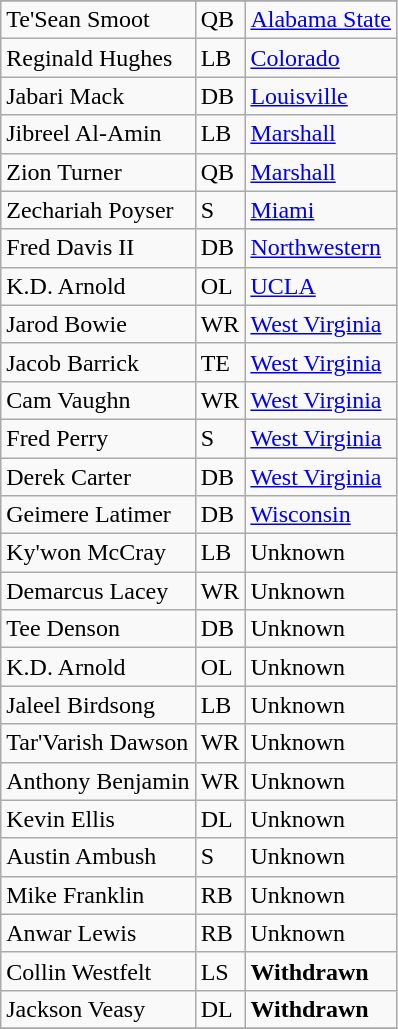<table class="wikitable sortable">
<tr>
</tr>
<tr>
<td>Te'Sean Smoot</td>
<td>QB</td>
<td><a href='#'>Alabama State</a></td>
</tr>
<tr>
<td>Reginald Hughes</td>
<td>LB</td>
<td><a href='#'>Colorado</a></td>
</tr>
<tr>
<td>Jabari Mack</td>
<td>DB</td>
<td><a href='#'>Louisville</a></td>
</tr>
<tr>
<td>Jibreel Al-Amin</td>
<td>LB</td>
<td><a href='#'>Marshall</a></td>
</tr>
<tr>
<td>Zion Turner</td>
<td>QB</td>
<td><a href='#'>Marshall</a></td>
</tr>
<tr>
<td>Zechariah Poyser</td>
<td>S</td>
<td><a href='#'>Miami</a></td>
</tr>
<tr>
<td>Fred Davis II</td>
<td>DB</td>
<td><a href='#'>Northwestern</a></td>
</tr>
<tr>
<td>K.D. Arnold</td>
<td>OL</td>
<td><a href='#'>UCLA</a></td>
</tr>
<tr>
<td>Jarod Bowie</td>
<td>WR</td>
<td><a href='#'>West Virginia</a></td>
</tr>
<tr>
<td>Jacob Barrick</td>
<td>TE</td>
<td><a href='#'>West Virginia</a></td>
</tr>
<tr>
<td>Cam Vaughn</td>
<td>WR</td>
<td><a href='#'>West Virginia</a></td>
</tr>
<tr>
<td>Fred Perry</td>
<td>S</td>
<td><a href='#'>West Virginia</a></td>
</tr>
<tr>
<td>Derek Carter</td>
<td>DB</td>
<td><a href='#'>West Virginia</a></td>
</tr>
<tr>
<td>Geimere Latimer</td>
<td>DB</td>
<td><a href='#'>Wisconsin</a></td>
</tr>
<tr>
<td>Ky'won McCray</td>
<td>LB</td>
<td>Unknown</td>
</tr>
<tr>
<td>Demarcus Lacey</td>
<td>WR</td>
<td>Unknown</td>
</tr>
<tr>
<td>Tee Denson</td>
<td>DB</td>
<td>Unknown</td>
</tr>
<tr>
<td>K.D. Arnold</td>
<td>OL</td>
<td>Unknown</td>
</tr>
<tr>
<td>Jaleel Birdsong</td>
<td>LB</td>
<td>Unknown</td>
</tr>
<tr>
<td>Tar'Varish Dawson</td>
<td>WR</td>
<td>Unknown</td>
</tr>
<tr>
<td>Anthony Benjamin</td>
<td>WR</td>
<td>Unknown</td>
</tr>
<tr>
<td>Kevin Ellis</td>
<td>DL</td>
<td>Unknown</td>
</tr>
<tr>
<td>Austin Ambush</td>
<td>S</td>
<td>Unknown</td>
</tr>
<tr>
<td>Mike Franklin</td>
<td>RB</td>
<td>Unknown</td>
</tr>
<tr>
<td>Anwar Lewis</td>
<td>RB</td>
<td>Unknown</td>
</tr>
<tr>
<td>Collin Westfelt</td>
<td>LS</td>
<td><strong>Withdrawn</strong></td>
</tr>
<tr>
<td>Jackson Veasy</td>
<td>DL</td>
<td><strong>Withdrawn</strong></td>
</tr>
<tr>
</tr>
</table>
